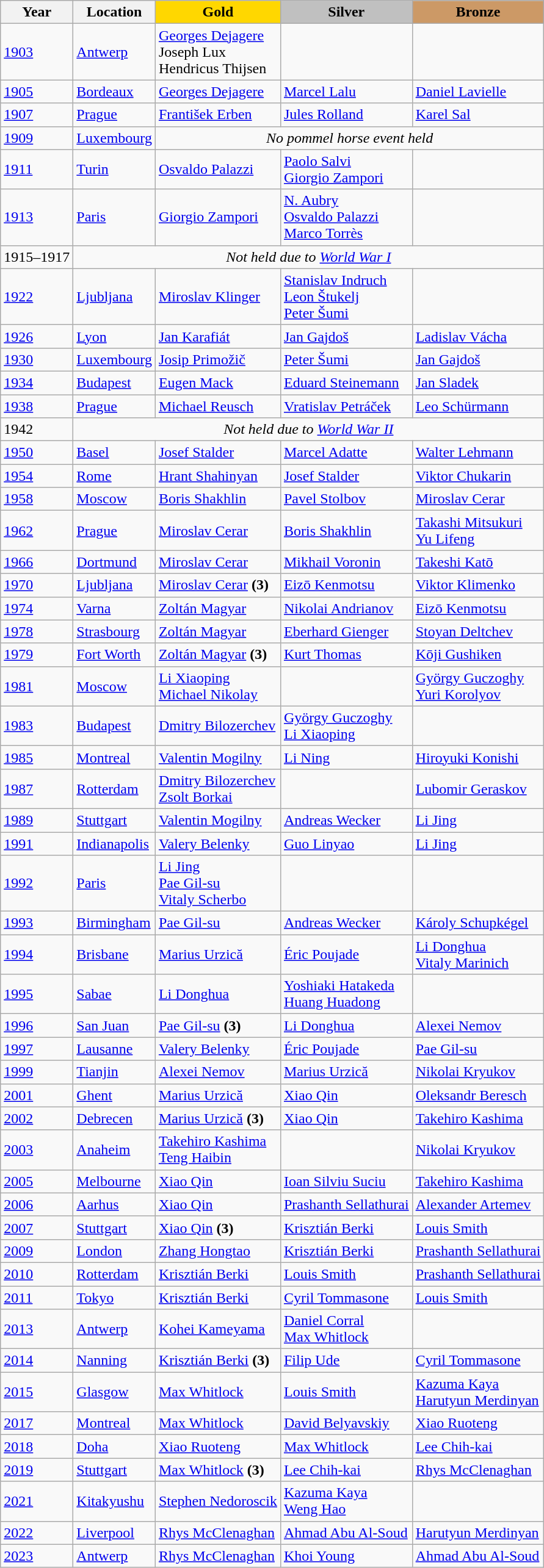<table class="wikitable">
<tr>
<th>Year</th>
<th>Location</th>
<th style="background-color:gold;">Gold</th>
<th style="background-color:silver;">Silver</th>
<th style="background-color:#cc9966;">Bronze</th>
</tr>
<tr>
<td><a href='#'>1903</a></td>
<td> <a href='#'>Antwerp</a></td>
<td> <a href='#'>Georges Dejagere</a> <br>  Joseph Lux <br>  Hendricus Thijsen</td>
<td></td>
<td></td>
</tr>
<tr>
<td><a href='#'>1905</a></td>
<td> <a href='#'>Bordeaux</a></td>
<td> <a href='#'>Georges Dejagere</a></td>
<td> <a href='#'>Marcel Lalu</a></td>
<td> <a href='#'>Daniel Lavielle</a></td>
</tr>
<tr>
<td><a href='#'>1907</a></td>
<td> <a href='#'>Prague</a></td>
<td> <a href='#'>František Erben</a></td>
<td> <a href='#'>Jules Rolland</a></td>
<td> <a href='#'>Karel Sal</a></td>
</tr>
<tr>
<td><a href='#'>1909</a></td>
<td> <a href='#'>Luxembourg</a></td>
<td align="center" colspan="3"><em>No pommel horse event held</em></td>
</tr>
<tr>
<td><a href='#'>1911</a></td>
<td> <a href='#'>Turin</a></td>
<td> <a href='#'>Osvaldo Palazzi</a></td>
<td> <a href='#'>Paolo Salvi</a><br>  <a href='#'>Giorgio Zampori</a></td>
<td></td>
</tr>
<tr>
<td><a href='#'>1913</a></td>
<td> <a href='#'>Paris</a></td>
<td> <a href='#'>Giorgio Zampori</a></td>
<td> <a href='#'>N. Aubry</a> <br>  <a href='#'>Osvaldo Palazzi</a> <br>  <a href='#'>Marco Torrès</a></td>
<td></td>
</tr>
<tr>
<td>1915–1917</td>
<td align="center" colspan="4"><em>Not held due to <a href='#'>World War I</a></em></td>
</tr>
<tr>
<td><a href='#'>1922</a></td>
<td> <a href='#'>Ljubljana</a></td>
<td> <a href='#'>Miroslav Klinger</a></td>
<td> <a href='#'>Stanislav Indruch</a> <br>  <a href='#'>Leon Štukelj</a> <br>  <a href='#'>Peter Šumi</a></td>
<td></td>
</tr>
<tr>
<td><a href='#'>1926</a></td>
<td> <a href='#'>Lyon</a></td>
<td> <a href='#'>Jan Karafiát</a></td>
<td> <a href='#'>Jan Gajdoš</a></td>
<td> <a href='#'>Ladislav Vácha</a></td>
</tr>
<tr>
<td><a href='#'>1930</a></td>
<td> <a href='#'>Luxembourg</a></td>
<td> <a href='#'>Josip Primožič</a></td>
<td> <a href='#'>Peter Šumi</a></td>
<td> <a href='#'>Jan Gajdoš</a></td>
</tr>
<tr>
<td><a href='#'>1934</a></td>
<td> <a href='#'>Budapest</a></td>
<td> <a href='#'>Eugen Mack</a></td>
<td> <a href='#'>Eduard Steinemann</a></td>
<td> <a href='#'>Jan Sladek</a></td>
</tr>
<tr>
<td><a href='#'>1938</a></td>
<td> <a href='#'>Prague</a></td>
<td> <a href='#'>Michael Reusch</a></td>
<td> <a href='#'>Vratislav Petráček</a></td>
<td> <a href='#'>Leo Schürmann</a></td>
</tr>
<tr>
<td>1942</td>
<td align="center" colspan="4"><em>Not held due to <a href='#'>World War II</a> </em></td>
</tr>
<tr>
<td><a href='#'>1950</a></td>
<td> <a href='#'>Basel</a></td>
<td> <a href='#'>Josef Stalder</a></td>
<td> <a href='#'>Marcel Adatte</a></td>
<td> <a href='#'>Walter Lehmann</a></td>
</tr>
<tr>
<td><a href='#'>1954</a></td>
<td> <a href='#'>Rome</a></td>
<td> <a href='#'>Hrant Shahinyan</a></td>
<td> <a href='#'>Josef Stalder</a></td>
<td> <a href='#'>Viktor Chukarin</a></td>
</tr>
<tr>
<td><a href='#'>1958</a></td>
<td> <a href='#'>Moscow</a></td>
<td> <a href='#'>Boris Shakhlin</a></td>
<td> <a href='#'>Pavel Stolbov</a></td>
<td> <a href='#'>Miroslav Cerar</a></td>
</tr>
<tr>
<td><a href='#'>1962</a></td>
<td> <a href='#'>Prague</a></td>
<td> <a href='#'>Miroslav Cerar</a></td>
<td> <a href='#'>Boris Shakhlin</a></td>
<td> <a href='#'>Takashi Mitsukuri</a> <br>  <a href='#'>Yu Lifeng</a></td>
</tr>
<tr>
<td><a href='#'>1966</a></td>
<td> <a href='#'>Dortmund</a></td>
<td> <a href='#'>Miroslav Cerar</a></td>
<td> <a href='#'>Mikhail Voronin</a></td>
<td> <a href='#'>Takeshi Katō</a></td>
</tr>
<tr>
<td><a href='#'>1970</a></td>
<td> <a href='#'>Ljubljana</a></td>
<td> <a href='#'>Miroslav Cerar</a> <strong>(3)</strong></td>
<td> <a href='#'>Eizō Kenmotsu</a></td>
<td> <a href='#'>Viktor Klimenko</a></td>
</tr>
<tr>
<td><a href='#'>1974</a></td>
<td> <a href='#'>Varna</a></td>
<td> <a href='#'>Zoltán Magyar</a></td>
<td> <a href='#'>Nikolai Andrianov</a></td>
<td> <a href='#'>Eizō Kenmotsu</a></td>
</tr>
<tr>
<td><a href='#'>1978</a></td>
<td> <a href='#'>Strasbourg</a></td>
<td> <a href='#'>Zoltán Magyar</a></td>
<td> <a href='#'>Eberhard Gienger</a></td>
<td> <a href='#'>Stoyan Deltchev</a></td>
</tr>
<tr>
<td><a href='#'>1979</a></td>
<td> <a href='#'>Fort Worth</a></td>
<td> <a href='#'>Zoltán Magyar</a> <strong>(3)</strong></td>
<td> <a href='#'>Kurt Thomas</a></td>
<td> <a href='#'>Kōji Gushiken</a></td>
</tr>
<tr>
<td><a href='#'>1981</a></td>
<td> <a href='#'>Moscow</a></td>
<td> <a href='#'>Li Xiaoping</a> <br>  <a href='#'>Michael Nikolay</a></td>
<td></td>
<td> <a href='#'>György Guczoghy</a> <br>  <a href='#'>Yuri Korolyov</a></td>
</tr>
<tr>
<td><a href='#'>1983</a></td>
<td> <a href='#'>Budapest</a></td>
<td> <a href='#'>Dmitry Bilozerchev</a></td>
<td> <a href='#'>György Guczoghy</a> <br>  <a href='#'>Li Xiaoping</a></td>
<td></td>
</tr>
<tr>
<td><a href='#'>1985</a></td>
<td> <a href='#'>Montreal</a></td>
<td> <a href='#'>Valentin Mogilny</a></td>
<td> <a href='#'>Li Ning</a></td>
<td> <a href='#'>Hiroyuki Konishi</a></td>
</tr>
<tr>
<td><a href='#'>1987</a></td>
<td> <a href='#'>Rotterdam</a></td>
<td> <a href='#'>Dmitry Bilozerchev</a> <br>  <a href='#'>Zsolt Borkai</a></td>
<td></td>
<td> <a href='#'>Lubomir Geraskov</a></td>
</tr>
<tr>
<td><a href='#'>1989</a></td>
<td> <a href='#'>Stuttgart</a></td>
<td> <a href='#'>Valentin Mogilny</a></td>
<td> <a href='#'>Andreas Wecker</a></td>
<td> <a href='#'>Li Jing</a></td>
</tr>
<tr>
<td><a href='#'>1991</a></td>
<td> <a href='#'>Indianapolis</a></td>
<td> <a href='#'>Valery Belenky</a></td>
<td> <a href='#'>Guo Linyao</a></td>
<td> <a href='#'>Li Jing</a></td>
</tr>
<tr>
<td><a href='#'>1992</a></td>
<td> <a href='#'>Paris</a></td>
<td> <a href='#'>Li Jing</a> <br>  <a href='#'>Pae Gil-su</a> <br>  <a href='#'>Vitaly Scherbo</a></td>
<td></td>
<td></td>
</tr>
<tr>
<td><a href='#'>1993</a></td>
<td> <a href='#'>Birmingham</a></td>
<td> <a href='#'>Pae Gil-su</a></td>
<td> <a href='#'>Andreas Wecker</a></td>
<td> <a href='#'>Károly Schupkégel</a></td>
</tr>
<tr>
<td><a href='#'>1994</a></td>
<td> <a href='#'>Brisbane</a></td>
<td> <a href='#'>Marius Urzică</a></td>
<td> <a href='#'>Éric Poujade</a></td>
<td> <a href='#'>Li Donghua</a> <br>  <a href='#'>Vitaly Marinich</a></td>
</tr>
<tr>
<td><a href='#'>1995</a></td>
<td> <a href='#'>Sabae</a></td>
<td> <a href='#'>Li Donghua</a></td>
<td> <a href='#'>Yoshiaki Hatakeda</a><br>  <a href='#'>Huang Huadong</a></td>
<td></td>
</tr>
<tr>
<td><a href='#'>1996</a></td>
<td> <a href='#'>San Juan</a></td>
<td> <a href='#'>Pae Gil-su</a> <strong>(3)</strong></td>
<td> <a href='#'>Li Donghua</a></td>
<td> <a href='#'>Alexei Nemov</a></td>
</tr>
<tr>
<td><a href='#'>1997</a></td>
<td> <a href='#'>Lausanne</a></td>
<td> <a href='#'>Valery Belenky</a></td>
<td> <a href='#'>Éric Poujade</a></td>
<td> <a href='#'>Pae Gil-su</a></td>
</tr>
<tr>
<td><a href='#'>1999</a></td>
<td> <a href='#'>Tianjin</a></td>
<td> <a href='#'>Alexei Nemov</a></td>
<td> <a href='#'>Marius Urzică</a></td>
<td> <a href='#'>Nikolai Kryukov</a></td>
</tr>
<tr>
<td><a href='#'>2001</a></td>
<td> <a href='#'>Ghent</a></td>
<td> <a href='#'>Marius Urzică</a></td>
<td> <a href='#'>Xiao Qin</a></td>
<td> <a href='#'>Oleksandr Beresch</a></td>
</tr>
<tr>
<td><a href='#'>2002</a></td>
<td> <a href='#'>Debrecen</a></td>
<td> <a href='#'>Marius Urzică</a> <strong>(3)</strong></td>
<td> <a href='#'>Xiao Qin</a></td>
<td> <a href='#'>Takehiro Kashima</a></td>
</tr>
<tr>
<td><a href='#'>2003</a></td>
<td> <a href='#'>Anaheim</a></td>
<td> <a href='#'>Takehiro Kashima</a> <br>  <a href='#'>Teng Haibin</a></td>
<td></td>
<td> <a href='#'>Nikolai Kryukov</a></td>
</tr>
<tr>
<td><a href='#'>2005</a></td>
<td> <a href='#'>Melbourne</a></td>
<td> <a href='#'>Xiao Qin</a></td>
<td> <a href='#'>Ioan Silviu Suciu</a></td>
<td> <a href='#'>Takehiro Kashima</a></td>
</tr>
<tr>
<td><a href='#'>2006</a></td>
<td> <a href='#'>Aarhus</a></td>
<td> <a href='#'>Xiao Qin</a></td>
<td> <a href='#'>Prashanth Sellathurai</a></td>
<td> <a href='#'>Alexander Artemev</a></td>
</tr>
<tr>
<td><a href='#'>2007</a></td>
<td> <a href='#'>Stuttgart</a></td>
<td> <a href='#'>Xiao Qin</a> <strong>(3)</strong></td>
<td> <a href='#'>Krisztián Berki</a></td>
<td> <a href='#'>Louis Smith</a></td>
</tr>
<tr>
<td><a href='#'>2009</a></td>
<td> <a href='#'>London</a></td>
<td> <a href='#'>Zhang Hongtao</a></td>
<td> <a href='#'>Krisztián Berki</a></td>
<td> <a href='#'>Prashanth Sellathurai</a></td>
</tr>
<tr>
<td><a href='#'>2010</a></td>
<td> <a href='#'>Rotterdam</a></td>
<td> <a href='#'>Krisztián Berki</a></td>
<td> <a href='#'>Louis Smith</a></td>
<td> <a href='#'>Prashanth Sellathurai</a></td>
</tr>
<tr>
<td><a href='#'>2011</a></td>
<td> <a href='#'>Tokyo</a></td>
<td> <a href='#'>Krisztián Berki</a></td>
<td> <a href='#'>Cyril Tommasone</a></td>
<td> <a href='#'>Louis Smith</a></td>
</tr>
<tr>
<td><a href='#'>2013</a></td>
<td> <a href='#'>Antwerp</a></td>
<td> <a href='#'>Kohei Kameyama</a></td>
<td> <a href='#'>Daniel Corral</a><br> <a href='#'>Max Whitlock</a></td>
<td></td>
</tr>
<tr>
<td><a href='#'>2014</a></td>
<td> <a href='#'>Nanning</a></td>
<td> <a href='#'>Krisztián Berki</a> <strong>(3)</strong></td>
<td> <a href='#'>Filip Ude</a></td>
<td> <a href='#'>Cyril Tommasone</a></td>
</tr>
<tr>
<td><a href='#'>2015</a></td>
<td> <a href='#'>Glasgow</a></td>
<td> <a href='#'>Max Whitlock</a></td>
<td> <a href='#'>Louis Smith</a></td>
<td> <a href='#'>Kazuma Kaya</a> <br> <a href='#'>Harutyun Merdinyan</a></td>
</tr>
<tr>
<td><a href='#'>2017</a></td>
<td> <a href='#'>Montreal</a></td>
<td> <a href='#'>Max Whitlock</a></td>
<td> <a href='#'>David Belyavskiy</a></td>
<td> <a href='#'>Xiao Ruoteng</a></td>
</tr>
<tr>
<td><a href='#'>2018</a></td>
<td> <a href='#'>Doha</a></td>
<td> <a href='#'>Xiao Ruoteng</a></td>
<td> <a href='#'>Max Whitlock</a></td>
<td> <a href='#'>Lee Chih-kai</a></td>
</tr>
<tr>
<td><a href='#'>2019</a></td>
<td> <a href='#'>Stuttgart</a></td>
<td> <a href='#'>Max Whitlock</a> <strong>(3)</strong></td>
<td> <a href='#'>Lee Chih-kai</a></td>
<td> <a href='#'>Rhys McClenaghan</a></td>
</tr>
<tr>
<td><a href='#'>2021</a></td>
<td> <a href='#'>Kitakyushu</a></td>
<td> <a href='#'>Stephen Nedoroscik</a></td>
<td> <a href='#'>Kazuma Kaya</a><br> <a href='#'>Weng Hao</a></td>
<td></td>
</tr>
<tr>
<td><a href='#'>2022</a></td>
<td> <a href='#'>Liverpool</a></td>
<td> <a href='#'>Rhys McClenaghan</a></td>
<td> <a href='#'>Ahmad Abu Al-Soud</a></td>
<td> <a href='#'>Harutyun Merdinyan</a></td>
</tr>
<tr>
<td><a href='#'>2023</a></td>
<td> <a href='#'>Antwerp</a></td>
<td> <a href='#'>Rhys McClenaghan</a></td>
<td> <a href='#'>Khoi Young</a></td>
<td> <a href='#'>Ahmad Abu Al-Soud</a></td>
</tr>
</table>
